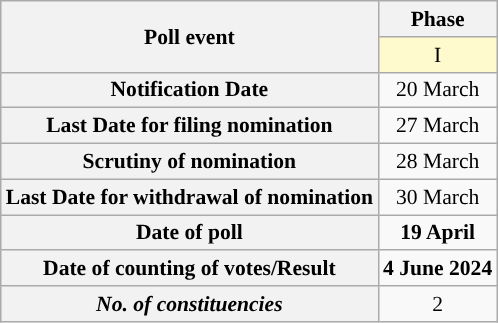<table class="wikitable" style="text-align:center;margin:auto;font-size:90%;">
<tr>
<th rowspan="2">Poll event</th>
<th>Phase</th>
</tr>
<tr>
<td bgcolor="#FFFACD">I</td>
</tr>
<tr>
<th>Notification Date</th>
<td>20 March</td>
</tr>
<tr>
<th>Last Date for filing nomination</th>
<td>27 March</td>
</tr>
<tr>
<th>Scrutiny of nomination</th>
<td>28 March</td>
</tr>
<tr>
<th>Last Date for withdrawal of nomination</th>
<td>30 March</td>
</tr>
<tr>
<th>Date of poll</th>
<td><strong>19 April</strong></td>
</tr>
<tr>
<th>Date of counting of votes/Result</th>
<td><strong>4 June 2024</strong></td>
</tr>
<tr>
<th><strong><em>No. of constituencies</em></strong></th>
<td>2</td>
</tr>
</table>
